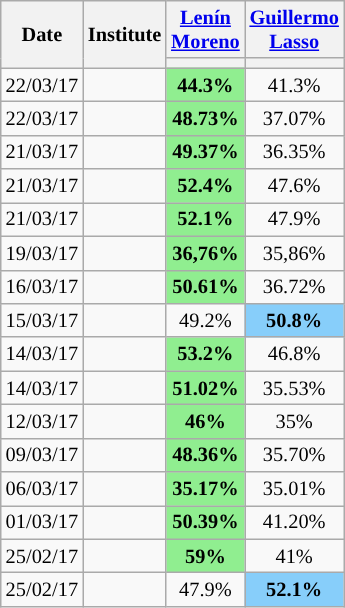<table class="wikitable" style="font-size:85%;text-align:center;">
<tr>
<th rowspan="2">Date</th>
<th rowspan="2">Institute</th>
<th><a href='#'>Lenín<br>Moreno</a></th>
<th><a href='#'>Guillermo<br>Lasso</a></th>
</tr>
<tr>
<th style="background-color:"></th>
<th style="background-color:"></th>
</tr>
<tr>
<td>22/03/17</td>
<td></td>
<td style="background:lightgreen"><strong>44.3%</strong></td>
<td>41.3%</td>
</tr>
<tr>
<td>22/03/17</td>
<td></td>
<td style="background:lightgreen"><strong>48.73%</strong></td>
<td>37.07%</td>
</tr>
<tr>
<td>21/03/17</td>
<td></td>
<td style="background:lightgreen"><strong>49.37%</strong></td>
<td>36.35%</td>
</tr>
<tr>
<td>21/03/17</td>
<td></td>
<td style="background:lightgreen"><strong>52.4%</strong></td>
<td>47.6%</td>
</tr>
<tr>
<td>21/03/17</td>
<td></td>
<td style="background:lightgreen"><strong>52.1%</strong></td>
<td>47.9%</td>
</tr>
<tr>
<td>19/03/17</td>
<td></td>
<td style="background:lightgreen"><strong>36,76%</strong></td>
<td>35,86%</td>
</tr>
<tr>
<td>16/03/17</td>
<td></td>
<td style="background:lightgreen"><strong>50.61%</strong></td>
<td>36.72%</td>
</tr>
<tr>
<td>15/03/17</td>
<td></td>
<td>49.2%</td>
<td style="background:lightskyblue"><strong>50.8%</strong></td>
</tr>
<tr>
<td>14/03/17</td>
<td></td>
<td style="background:lightgreen"><strong>53.2%</strong></td>
<td>46.8%</td>
</tr>
<tr>
<td>14/03/17</td>
<td></td>
<td style="background:lightgreen"><strong>51.02%</strong></td>
<td>35.53%</td>
</tr>
<tr>
<td>12/03/17</td>
<td></td>
<td style="background:lightgreen"><strong>46%</strong></td>
<td>35%</td>
</tr>
<tr>
<td>09/03/17</td>
<td></td>
<td style="background:lightgreen"><strong>48.36%</strong></td>
<td>35.70%</td>
</tr>
<tr>
<td>06/03/17</td>
<td></td>
<td style="background:lightgreen"><strong>35.17%</strong></td>
<td>35.01%</td>
</tr>
<tr>
<td>01/03/17</td>
<td></td>
<td style="background:lightgreen"><strong>50.39%</strong></td>
<td>41.20%</td>
</tr>
<tr>
<td>25/02/17</td>
<td></td>
<td style="background:lightgreen"><strong>59%</strong></td>
<td>41%</td>
</tr>
<tr>
<td>25/02/17</td>
<td></td>
<td>47.9%</td>
<td style="background:lightskyblue"><strong>52.1%</strong></td>
</tr>
</table>
